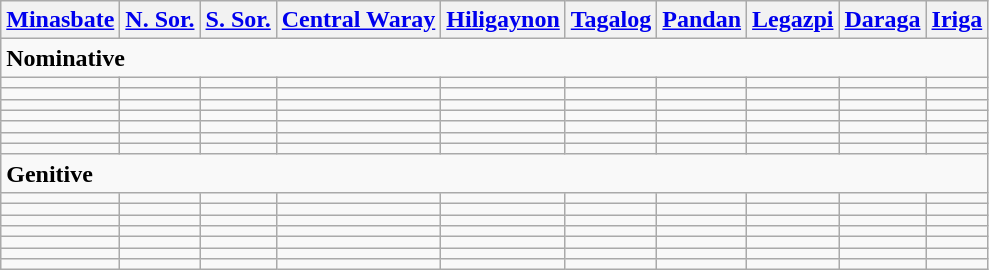<table class="wikitable">
<tr>
<th><a href='#'>Minasbate</a></th>
<th><a href='#'>N. Sor.</a></th>
<th><a href='#'>S. Sor.</a></th>
<th><a href='#'>Central Waray</a></th>
<th><a href='#'>Hiligaynon</a></th>
<th><a href='#'>Tagalog</a></th>
<th><a href='#'>Pandan</a></th>
<th><a href='#'>Legazpi</a></th>
<th><a href='#'>Daraga</a></th>
<th><a href='#'>Iriga</a></th>
</tr>
<tr>
<td colspan="10"><strong>Nominative</strong></td>
</tr>
<tr>
<td></td>
<td></td>
<td></td>
<td></td>
<td></td>
<td></td>
<td></td>
<td></td>
<td></td>
<td></td>
</tr>
<tr>
<td></td>
<td></td>
<td></td>
<td></td>
<td></td>
<td></td>
<td></td>
<td></td>
<td></td>
<td></td>
</tr>
<tr>
<td></td>
<td></td>
<td></td>
<td></td>
<td></td>
<td></td>
<td></td>
<td></td>
<td></td>
<td></td>
</tr>
<tr>
<td></td>
<td></td>
<td></td>
<td></td>
<td></td>
<td></td>
<td></td>
<td></td>
<td></td>
<td></td>
</tr>
<tr>
<td></td>
<td></td>
<td></td>
<td></td>
<td></td>
<td></td>
<td></td>
<td></td>
<td></td>
<td></td>
</tr>
<tr>
<td></td>
<td></td>
<td></td>
<td></td>
<td></td>
<td></td>
<td></td>
<td></td>
<td></td>
<td></td>
</tr>
<tr>
<td></td>
<td></td>
<td></td>
<td></td>
<td></td>
<td></td>
<td></td>
<td></td>
<td></td>
<td></td>
</tr>
<tr>
<td colspan="10"><strong>Genitive</strong></td>
</tr>
<tr>
<td></td>
<td></td>
<td></td>
<td></td>
<td></td>
<td></td>
<td></td>
<td></td>
<td></td>
<td></td>
</tr>
<tr>
<td></td>
<td></td>
<td></td>
<td></td>
<td></td>
<td></td>
<td></td>
<td></td>
<td></td>
<td></td>
</tr>
<tr>
<td></td>
<td></td>
<td></td>
<td></td>
<td></td>
<td></td>
<td></td>
<td></td>
<td></td>
<td></td>
</tr>
<tr>
<td></td>
<td></td>
<td></td>
<td></td>
<td></td>
<td></td>
<td></td>
<td></td>
<td></td>
<td></td>
</tr>
<tr>
<td></td>
<td></td>
<td></td>
<td></td>
<td></td>
<td></td>
<td></td>
<td></td>
<td></td>
<td></td>
</tr>
<tr>
<td></td>
<td></td>
<td></td>
<td></td>
<td></td>
<td></td>
<td></td>
<td></td>
<td></td>
<td></td>
</tr>
<tr>
<td></td>
<td></td>
<td></td>
<td></td>
<td></td>
<td></td>
<td></td>
<td></td>
<td></td>
<td></td>
</tr>
</table>
